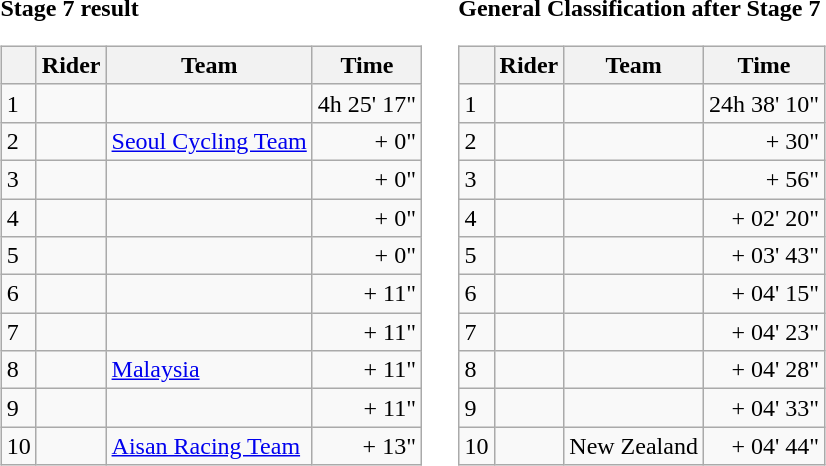<table>
<tr>
<td><strong>Stage 7 result</strong><br><table class="wikitable">
<tr>
<th></th>
<th>Rider</th>
<th>Team</th>
<th>Time</th>
</tr>
<tr>
<td>1</td>
<td></td>
<td></td>
<td align="right">4h 25' 17"</td>
</tr>
<tr>
<td>2</td>
<td></td>
<td><a href='#'>Seoul Cycling Team</a></td>
<td align="right">+ 0"</td>
</tr>
<tr>
<td>3</td>
<td></td>
<td></td>
<td align="right">+ 0"</td>
</tr>
<tr>
<td>4</td>
<td></td>
<td></td>
<td align="right">+ 0"</td>
</tr>
<tr>
<td>5</td>
<td></td>
<td></td>
<td align="right">+ 0"</td>
</tr>
<tr>
<td>6</td>
<td></td>
<td></td>
<td align="right">+ 11"</td>
</tr>
<tr>
<td>7</td>
<td> </td>
<td></td>
<td align="right">+ 11"</td>
</tr>
<tr>
<td>8</td>
<td></td>
<td><a href='#'>Malaysia</a></td>
<td align="right">+ 11"</td>
</tr>
<tr>
<td>9</td>
<td></td>
<td></td>
<td align="right">+ 11"</td>
</tr>
<tr>
<td>10</td>
<td></td>
<td><a href='#'>Aisan Racing Team</a></td>
<td align="right">+ 13"</td>
</tr>
</table>
</td>
<td></td>
<td><strong>General Classification after Stage 7</strong><br><table class="wikitable">
<tr>
<th></th>
<th>Rider</th>
<th>Team</th>
<th>Time</th>
</tr>
<tr>
<td>1</td>
<td> </td>
<td></td>
<td align="right">24h 38' 10"</td>
</tr>
<tr>
<td>2</td>
<td></td>
<td></td>
<td align="right">+ 30"</td>
</tr>
<tr>
<td>3</td>
<td></td>
<td></td>
<td align="right">+ 56"</td>
</tr>
<tr>
<td>4</td>
<td> </td>
<td></td>
<td align="right">+ 02' 20"</td>
</tr>
<tr>
<td>5</td>
<td></td>
<td></td>
<td align="right">+ 03' 43"</td>
</tr>
<tr>
<td>6</td>
<td></td>
<td></td>
<td align="right">+ 04' 15"</td>
</tr>
<tr>
<td>7</td>
<td></td>
<td></td>
<td align="right">+ 04' 23"</td>
</tr>
<tr>
<td>8</td>
<td></td>
<td></td>
<td align="right">+ 04' 28"</td>
</tr>
<tr>
<td>9</td>
<td></td>
<td></td>
<td align="right">+ 04' 33"</td>
</tr>
<tr>
<td>10</td>
<td></td>
<td>New Zealand</td>
<td align="right">+ 04' 44"</td>
</tr>
</table>
</td>
</tr>
</table>
